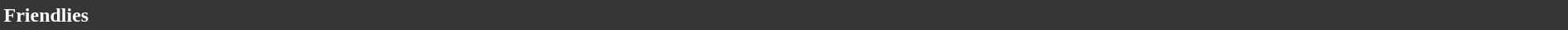<table style="width: 100%; background:#363636; color:white;">
<tr>
<td><strong>Friendlies</strong></td>
</tr>
</table>
